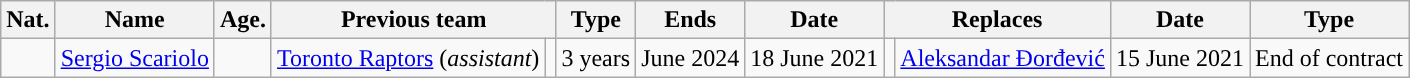<table class="wikitable sortable">
<tr>
<th>Nat.</th>
<th>Name</th>
<th>Age.</th>
<th colspan=2>Previous team</th>
<th>Type</th>
<th>Ends</th>
<th>Date</th>
<th colspan=2>Replaces</th>
<th>Date</th>
<th>Type</th>
</tr>
<tr>
<td style="text-align:center"></td>
<td><a href='#'>Sergio Scariolo</a></td>
<td style="text-align:center"></td>
<td><a href='#'>Toronto Raptors</a> (<em>assistant</em>)</td>
<td style="text-align:center"></td>
<td style="text-align:center">3 years</td>
<td style="text-align:center">June 2024</td>
<td style="text-align:center">18 June 2021</td>
<td style="text-align:center"></td>
<td><a href='#'>Aleksandar Đorđević</a></td>
<td style="text-align:center">15 June 2021</td>
<td>End of contract</td>
</tr>
</table>
